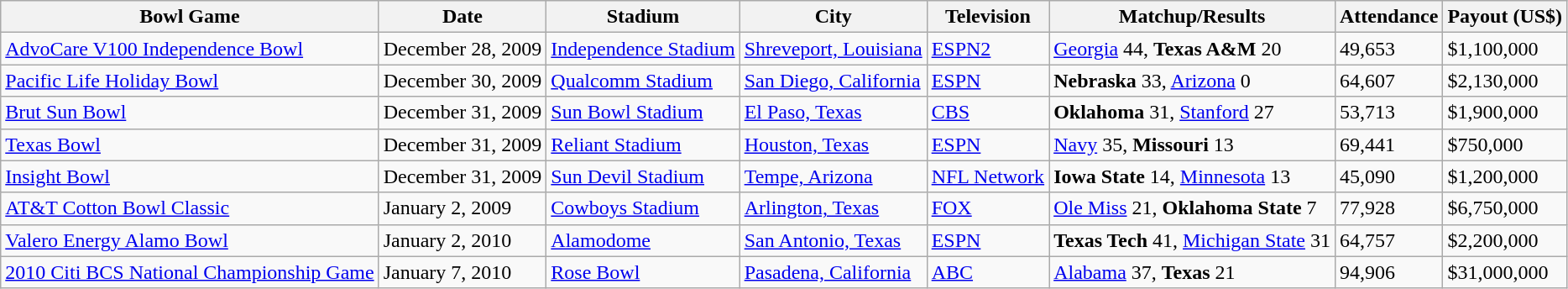<table class="wikitable">
<tr>
<th>Bowl Game</th>
<th>Date</th>
<th>Stadium</th>
<th>City</th>
<th>Television</th>
<th>Matchup/Results</th>
<th>Attendance</th>
<th>Payout (US$)</th>
</tr>
<tr>
<td><a href='#'>AdvoCare V100 Independence Bowl</a></td>
<td>December 28, 2009</td>
<td><a href='#'>Independence Stadium</a></td>
<td><a href='#'>Shreveport, Louisiana</a></td>
<td><a href='#'>ESPN2</a></td>
<td><a href='#'>Georgia</a> 44, <strong>Texas A&M</strong> 20</td>
<td>49,653</td>
<td>$1,100,000</td>
</tr>
<tr>
<td><a href='#'>Pacific Life Holiday Bowl</a></td>
<td>December 30, 2009</td>
<td><a href='#'>Qualcomm Stadium</a></td>
<td><a href='#'>San Diego, California</a></td>
<td><a href='#'>ESPN</a></td>
<td><strong>Nebraska</strong> 33, <a href='#'>Arizona</a> 0</td>
<td>64,607</td>
<td>$2,130,000</td>
</tr>
<tr>
<td><a href='#'>Brut Sun Bowl</a></td>
<td>December 31, 2009</td>
<td><a href='#'>Sun Bowl Stadium</a></td>
<td><a href='#'>El Paso, Texas</a></td>
<td><a href='#'>CBS</a></td>
<td><strong>Oklahoma</strong> 31, <a href='#'>Stanford</a> 27</td>
<td>53,713</td>
<td>$1,900,000</td>
</tr>
<tr>
<td><a href='#'>Texas Bowl</a></td>
<td>December 31, 2009</td>
<td><a href='#'>Reliant Stadium</a></td>
<td><a href='#'>Houston, Texas</a></td>
<td><a href='#'>ESPN</a></td>
<td><a href='#'>Navy</a> 35, <strong>Missouri</strong> 13</td>
<td>69,441</td>
<td>$750,000</td>
</tr>
<tr>
<td><a href='#'>Insight Bowl</a></td>
<td>December 31, 2009</td>
<td><a href='#'>Sun Devil Stadium</a></td>
<td><a href='#'>Tempe, Arizona</a></td>
<td><a href='#'>NFL Network</a></td>
<td><strong>Iowa State</strong> 14, <a href='#'>Minnesota</a> 13</td>
<td>45,090</td>
<td>$1,200,000</td>
</tr>
<tr>
<td><a href='#'>AT&T Cotton Bowl Classic</a></td>
<td>January 2, 2009</td>
<td><a href='#'>Cowboys Stadium</a></td>
<td><a href='#'>Arlington, Texas</a></td>
<td><a href='#'>FOX</a></td>
<td><a href='#'>Ole Miss</a> 21, <strong>Oklahoma State</strong> 7</td>
<td>77,928</td>
<td>$6,750,000</td>
</tr>
<tr>
<td><a href='#'>Valero Energy Alamo Bowl</a></td>
<td>January 2, 2010</td>
<td><a href='#'>Alamodome</a></td>
<td><a href='#'>San Antonio, Texas</a></td>
<td><a href='#'>ESPN</a></td>
<td><strong>Texas Tech</strong> 41, <a href='#'>Michigan State</a> 31</td>
<td>64,757</td>
<td>$2,200,000</td>
</tr>
<tr>
<td><a href='#'>2010 Citi BCS National Championship Game</a></td>
<td>January 7, 2010</td>
<td><a href='#'>Rose Bowl</a></td>
<td><a href='#'>Pasadena, California</a></td>
<td><a href='#'>ABC</a></td>
<td><a href='#'>Alabama</a> 37, <strong>Texas</strong> 21</td>
<td>94,906</td>
<td>$31,000,000</td>
</tr>
</table>
